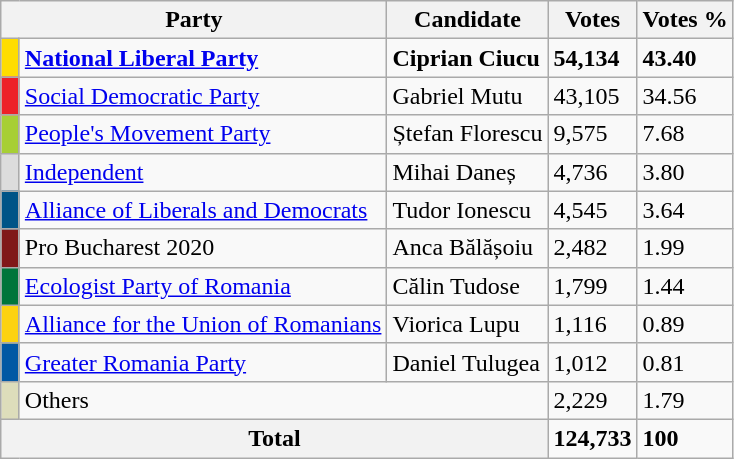<table class="wikitable">
<tr>
<th colspan="2">Party</th>
<th>Candidate</th>
<th>Votes</th>
<th>Votes %</th>
</tr>
<tr>
<td style="background:#ffdd00;" width="5"></td>
<td><a href='#'><strong>National Liberal Party</strong></a></td>
<td><strong>Ciprian Ciucu</strong></td>
<td><strong>54,134</strong></td>
<td><strong>43.40</strong></td>
</tr>
<tr>
<td style="background:#ed2128;" width="5"></td>
<td><a href='#'>Social Democratic Party</a></td>
<td>Gabriel Mutu</td>
<td>43,105</td>
<td>34.56</td>
</tr>
<tr>
<td style="background:#a7cf35;" width="5"></td>
<td><a href='#'>People's Movement Party</a></td>
<td>Ștefan Florescu</td>
<td>9,575</td>
<td>7.68</td>
</tr>
<tr>
<td style="background:#dcdcdc;" width="5"></td>
<td><a href='#'>Independent</a></td>
<td>Mihai Daneș</td>
<td>4,736</td>
<td>3.80</td>
</tr>
<tr>
<td style="background:#005487;" width="5"></td>
<td><a href='#'>Alliance of Liberals and Democrats</a></td>
<td>Tudor Ionescu</td>
<td>4,545</td>
<td>3.64</td>
</tr>
<tr>
<td style="background:#801818;" width="5"></td>
<td>Pro Bucharest 2020</td>
<td>Anca Bălășoiu</td>
<td>2,482</td>
<td>1.99</td>
</tr>
<tr>
<td style="background:#00753a;" width="5"></td>
<td><a href='#'>Ecologist Party of Romania</a></td>
<td>Călin Tudose</td>
<td>1,799</td>
<td>1.44</td>
</tr>
<tr>
<td style="background:#FCD20F;" width="5"></td>
<td><a href='#'>Alliance for the Union of Romanians</a></td>
<td>Viorica Lupu</td>
<td>1,116</td>
<td>0.89</td>
</tr>
<tr>
<td style="background:#0258A4;" width="5"></td>
<td><a href='#'>Greater Romania Party</a></td>
<td>Daniel Tulugea</td>
<td>1,012</td>
<td>0.81</td>
</tr>
<tr>
<td style="background:#ddddbb;" width="5"></td>
<td colspan="2">Others</td>
<td>2,229</td>
<td>1.79</td>
</tr>
<tr>
<th colspan="3">Total</th>
<td><strong>124,733</strong></td>
<td><strong>100</strong></td>
</tr>
</table>
